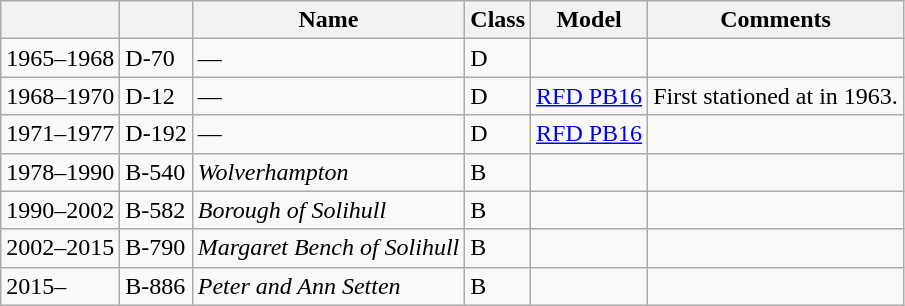<table class="wikitable sortable">
<tr>
<th></th>
<th></th>
<th>Name</th>
<th>Class</th>
<th>Model</th>
<th class=unsortable>Comments</th>
</tr>
<tr>
<td>1965–1968</td>
<td>D-70</td>
<td>—</td>
<td>D</td>
<td></td>
<td></td>
</tr>
<tr>
<td>1968–1970</td>
<td>D-12</td>
<td>—</td>
<td>D</td>
<td><a href='#'>RFD PB16</a></td>
<td>First stationed at  in 1963.</td>
</tr>
<tr>
<td>1971–1977</td>
<td>D-192</td>
<td>—</td>
<td>D</td>
<td><a href='#'>RFD PB16</a></td>
<td></td>
</tr>
<tr>
<td>1978–1990</td>
<td>B-540</td>
<td><em>Wolverhampton</em></td>
<td>B</td>
<td></td>
<td></td>
</tr>
<tr>
<td>1990–2002</td>
<td>B-582</td>
<td><em>Borough of Solihull</em></td>
<td>B</td>
<td></td>
<td></td>
</tr>
<tr>
<td>2002–2015</td>
<td>B-790</td>
<td><em>Margaret Bench of Solihull</em></td>
<td>B</td>
<td></td>
<td></td>
</tr>
<tr>
<td>2015–</td>
<td>B-886</td>
<td><em>Peter and Ann Setten</em></td>
<td>B</td>
<td></td>
<td></td>
</tr>
</table>
